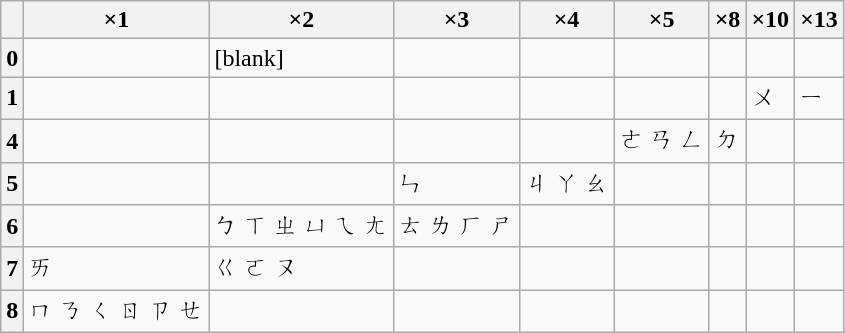<table class="wikitable floatright">
<tr>
<th></th>
<th>×1</th>
<th>×2</th>
<th>×3</th>
<th>×4</th>
<th>×5</th>
<th>×8</th>
<th>×10</th>
<th>×13</th>
</tr>
<tr>
<th>0</th>
<td></td>
<td>[blank]</td>
<td></td>
<td></td>
<td></td>
<td></td>
<td></td>
<td></td>
</tr>
<tr>
<th>1</th>
<td></td>
<td></td>
<td></td>
<td></td>
<td></td>
<td></td>
<td>ㄨ</td>
<td>ㄧ</td>
</tr>
<tr>
<th>4</th>
<td></td>
<td></td>
<td></td>
<td></td>
<td>ㄜ ㄢ ㄥ</td>
<td>ㄉ</td>
<td></td>
<td></td>
</tr>
<tr>
<th>5</th>
<td></td>
<td></td>
<td>ㄣ</td>
<td>ㄐ ㄚ ㄠ</td>
<td></td>
<td></td>
<td></td>
<td></td>
</tr>
<tr>
<th>6</th>
<td></td>
<td>ㄅ ㄒ ㄓ ㄩ ㄟ ㄤ</td>
<td>ㄊ ㄌ ㄏ ㄕ</td>
<td></td>
<td></td>
<td></td>
<td></td>
<td></td>
</tr>
<tr>
<th>7</th>
<td>ㄞ</td>
<td>ㄍ ㄛ ㄡ</td>
<td></td>
<td></td>
<td></td>
<td></td>
<td></td>
<td></td>
</tr>
<tr>
<th>8</th>
<td>ㄇ ㄋ ㄑ ㄖ  ㄗ ㄝ</td>
<td></td>
<td></td>
<td></td>
<td></td>
<td></td>
<td></td>
<td></td>
</tr>
</table>
